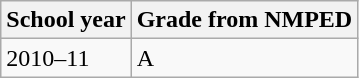<table class="wikitable">
<tr>
<th>School year</th>
<th>Grade from NMPED</th>
</tr>
<tr>
<td>2010–11</td>
<td>A</td>
</tr>
</table>
